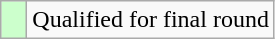<table class="wikitable">
<tr>
<td style="width:10px; background:#cfc"></td>
<td>Qualified for final round</td>
</tr>
</table>
